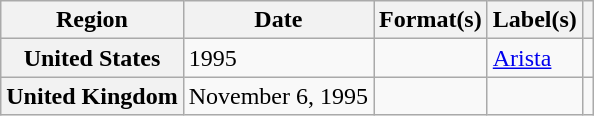<table class="wikitable plainrowheaders">
<tr>
<th scope="col">Region</th>
<th scope="col">Date</th>
<th scope="col">Format(s)</th>
<th scope="col">Label(s)</th>
<th scope="col"></th>
</tr>
<tr>
<th scope="row">United States</th>
<td>1995</td>
<td></td>
<td><a href='#'>Arista</a></td>
<td></td>
</tr>
<tr>
<th scope="row">United Kingdom</th>
<td>November 6, 1995</td>
<td></td>
<td></td>
<td></td>
</tr>
</table>
